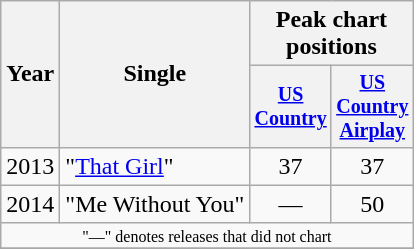<table class="wikitable" style="text-align:center;">
<tr>
<th rowspan="2">Year</th>
<th rowspan="2">Single</th>
<th colspan="2">Peak chart<br>positions</th>
</tr>
<tr style="font-size:smaller;">
<th width="45"><a href='#'>US Country</a></th>
<th width="45"><a href='#'>US Country Airplay</a></th>
</tr>
<tr>
<td>2013</td>
<td align="left">"<a href='#'>That Girl</a>"</td>
<td>37</td>
<td>37</td>
</tr>
<tr>
<td>2014</td>
<td align="left">"Me Without You"</td>
<td>—</td>
<td>50</td>
</tr>
<tr>
<td colspan="8" style="font-size:8pt">"—" denotes releases that did not chart</td>
</tr>
<tr>
</tr>
</table>
